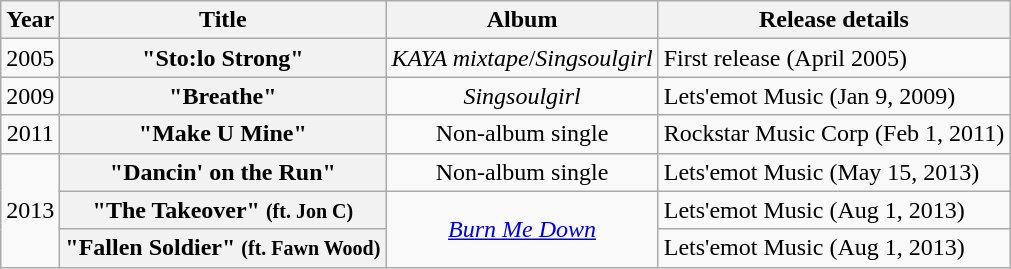<table class="wikitable plainrowheaders" style="text-align:center;">
<tr>
<th scope="col">Year</th>
<th scope="col">Title</th>
<th scope="col">Album</th>
<th scope="col">Release details</th>
</tr>
<tr>
<td rowspan="1">2005</td>
<th scope="row">"Sto:lo Strong"</th>
<td><em>KAYA mixtape</em>/<em>Singsoulgirl</em></td>
<td align=left>First release (April 2005)</td>
</tr>
<tr>
<td rowspan="1">2009</td>
<th scope="row">"Breathe"</th>
<td><em> Singsoulgirl</em></td>
<td align=left>Lets'emot Music (Jan 9, 2009)</td>
</tr>
<tr>
<td rowspan="1">2011</td>
<th scope="row">"Make U Mine"</th>
<td>Non-album single</td>
<td align=left>Rockstar Music Corp (Feb 1, 2011)</td>
</tr>
<tr>
<td rowspan="3">2013</td>
<th scope="row">"Dancin' on the Run"</th>
<td>Non-album single</td>
<td align=left>Lets'emot Music (May 15, 2013)</td>
</tr>
<tr>
<th scope="row">"The Takeover" <small>(ft. Jon C)</small></th>
<td rowspan="2"><em><a href='#'>Burn Me Down</a></em></td>
<td align=left>Lets'emot Music (Aug 1, 2013)</td>
</tr>
<tr>
<th scope="row">"Fallen Soldier" <small>(ft. Fawn Wood)</small></th>
<td align=left>Lets'emot Music (Aug 1, 2013)</td>
</tr>
</table>
